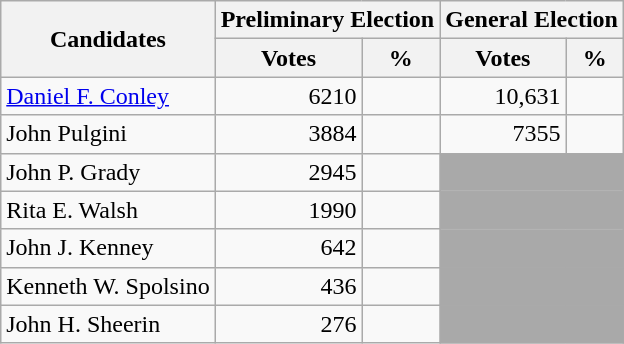<table class=wikitable>
<tr>
<th colspan=1 rowspan=2><strong>Candidates</strong></th>
<th colspan=2><strong>Preliminary Election</strong></th>
<th colspan=2><strong>General Election</strong></th>
</tr>
<tr>
<th>Votes</th>
<th>%</th>
<th>Votes</th>
<th>%</th>
</tr>
<tr>
<td><a href='#'>Daniel F. Conley</a></td>
<td align="right">6210</td>
<td align="right"></td>
<td align="right">10,631</td>
<td align="right"></td>
</tr>
<tr>
<td>John Pulgini</td>
<td align="right">3884</td>
<td align="right"></td>
<td align="right">7355</td>
<td align="right"></td>
</tr>
<tr>
<td>John P. Grady</td>
<td align="right">2945</td>
<td align="right"></td>
<td colspan=2 bgcolor=darkgray> </td>
</tr>
<tr>
<td>Rita E. Walsh</td>
<td align="right">1990</td>
<td align="right"></td>
<td colspan=2 bgcolor=darkgray> </td>
</tr>
<tr>
<td>John J. Kenney</td>
<td align="right">642</td>
<td align="right"></td>
<td colspan=2 bgcolor=darkgray> </td>
</tr>
<tr>
<td>Kenneth W. Spolsino</td>
<td align="right">436</td>
<td align="right"></td>
<td colspan=2 bgcolor=darkgray> </td>
</tr>
<tr>
<td>John H. Sheerin</td>
<td align="right">276</td>
<td align="right"></td>
<td colspan=2 bgcolor=darkgray> </td>
</tr>
</table>
